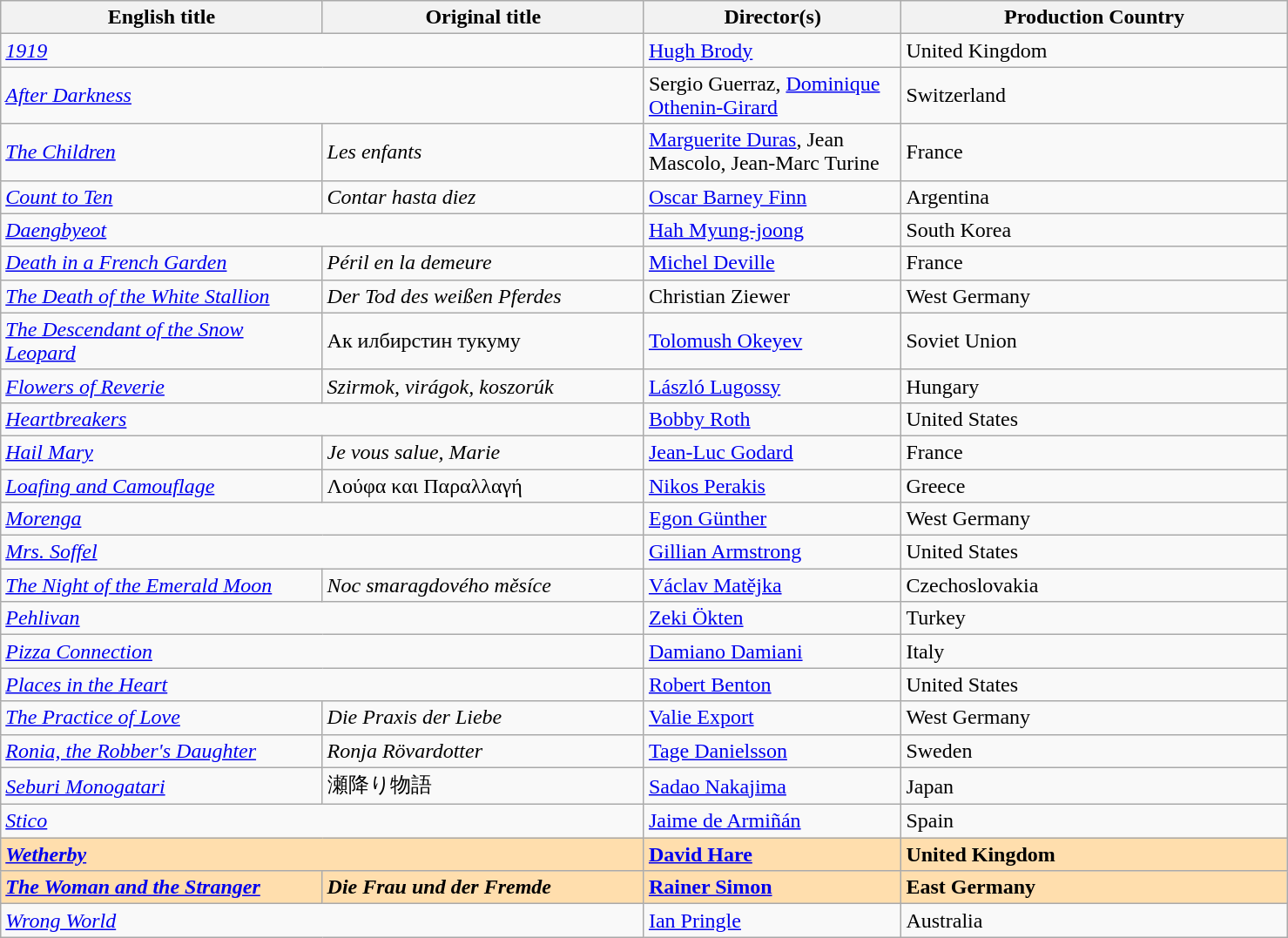<table class="wikitable" width="78%" cellpadding="5">
<tr>
<th width="25%">English title</th>
<th width="25%">Original title</th>
<th width="20%">Director(s)</th>
<th width="30%">Production Country</th>
</tr>
<tr>
<td colspan="2"><em><a href='#'>1919</a></em></td>
<td><a href='#'>Hugh Brody</a></td>
<td>United Kingdom</td>
</tr>
<tr>
<td colspan="2"><em><a href='#'>After Darkness</a></em></td>
<td>Sergio Guerraz, <a href='#'>Dominique Othenin-Girard</a></td>
<td>Switzerland</td>
</tr>
<tr>
<td><em><a href='#'>The Children</a></em></td>
<td><em>Les enfants</em></td>
<td><a href='#'>Marguerite Duras</a>, Jean Mascolo, Jean-Marc Turine</td>
<td>France</td>
</tr>
<tr>
<td><em><a href='#'>Count to Ten</a></em></td>
<td><em>Contar hasta diez</em></td>
<td><a href='#'>Oscar Barney Finn</a></td>
<td>Argentina</td>
</tr>
<tr>
<td colspan="2"><em><a href='#'>Daengbyeot</a></em></td>
<td><a href='#'>Hah Myung-joong</a></td>
<td>South Korea</td>
</tr>
<tr>
<td><em><a href='#'>Death in a French Garden</a></em></td>
<td><em>Péril en la demeure</em></td>
<td><a href='#'>Michel Deville</a></td>
<td>France</td>
</tr>
<tr>
<td><em><a href='#'>The Death of the White Stallion</a></em></td>
<td><em>Der Tod des weißen Pferdes</em></td>
<td>Christian Ziewer</td>
<td>West Germany</td>
</tr>
<tr>
<td><em><a href='#'>The Descendant of the Snow Leopard</a></em></td>
<td>Ак илбирстин тукуму</td>
<td><a href='#'>Tolomush Okeyev</a></td>
<td>Soviet Union</td>
</tr>
<tr>
<td><em><a href='#'>Flowers of Reverie</a></em></td>
<td><em>Szirmok, virágok, koszorúk</em></td>
<td><a href='#'>László Lugossy</a></td>
<td>Hungary</td>
</tr>
<tr>
<td colspan="2"><em><a href='#'>Heartbreakers</a></em></td>
<td><a href='#'>Bobby Roth</a></td>
<td>United States</td>
</tr>
<tr>
<td><em><a href='#'>Hail Mary</a></em></td>
<td><em>Je vous salue, Marie</em></td>
<td><a href='#'>Jean-Luc Godard</a></td>
<td>France</td>
</tr>
<tr>
<td><em><a href='#'>Loafing and Camouflage</a></em></td>
<td>Λούφα και Παραλλαγή</td>
<td><a href='#'>Nikos Perakis</a></td>
<td>Greece</td>
</tr>
<tr>
<td colspan="2"><em><a href='#'>Morenga</a></em></td>
<td><a href='#'>Egon Günther</a></td>
<td>West Germany</td>
</tr>
<tr>
<td colspan="2"><em><a href='#'>Mrs. Soffel</a></em></td>
<td><a href='#'>Gillian Armstrong</a></td>
<td>United States</td>
</tr>
<tr>
<td><em><a href='#'>The Night of the Emerald Moon</a></em></td>
<td><em>Noc smaragdového měsíce</em></td>
<td><a href='#'>Václav Matějka</a></td>
<td>Czechoslovakia</td>
</tr>
<tr>
<td colspan="2"><em><a href='#'>Pehlivan</a></em></td>
<td><a href='#'>Zeki Ökten</a></td>
<td>Turkey</td>
</tr>
<tr>
<td colspan="2"><em><a href='#'>Pizza Connection</a></em></td>
<td><a href='#'>Damiano Damiani</a></td>
<td>Italy</td>
</tr>
<tr>
<td colspan="2"><em><a href='#'>Places in the Heart</a></em></td>
<td><a href='#'>Robert Benton</a></td>
<td>United States</td>
</tr>
<tr>
<td><em><a href='#'>The Practice of Love</a></em></td>
<td><em>Die Praxis der Liebe</em></td>
<td><a href='#'>Valie Export</a></td>
<td>West Germany</td>
</tr>
<tr>
<td><em><a href='#'>Ronia, the Robber's Daughter</a></em></td>
<td><em>Ronja Rövardotter</em></td>
<td><a href='#'>Tage Danielsson</a></td>
<td>Sweden</td>
</tr>
<tr>
<td><em><a href='#'>Seburi Monogatari</a></em></td>
<td>瀬降り物語</td>
<td><a href='#'>Sadao Nakajima</a></td>
<td>Japan</td>
</tr>
<tr>
<td colspan="2"><em><a href='#'>Stico</a></em></td>
<td><a href='#'>Jaime de Armiñán</a></td>
<td>Spain</td>
</tr>
<tr style="background:#FFDEAD;">
<td colspan="2"><em><a href='#'><strong>Wetherby</strong></a></em></td>
<td><a href='#'><strong>David Hare</strong></a></td>
<td><strong>United Kingdom</strong></td>
</tr>
<tr style="background:#FFDEAD;">
<td><strong><em><a href='#'>The Woman and the Stranger</a></em></strong></td>
<td><strong><em>Die Frau und der Fremde</em></strong></td>
<td><strong><a href='#'>Rainer Simon</a></strong></td>
<td><strong>East Germany</strong></td>
</tr>
<tr>
<td colspan="2"><em><a href='#'>Wrong World</a></em></td>
<td><a href='#'>Ian Pringle</a></td>
<td>Australia</td>
</tr>
</table>
